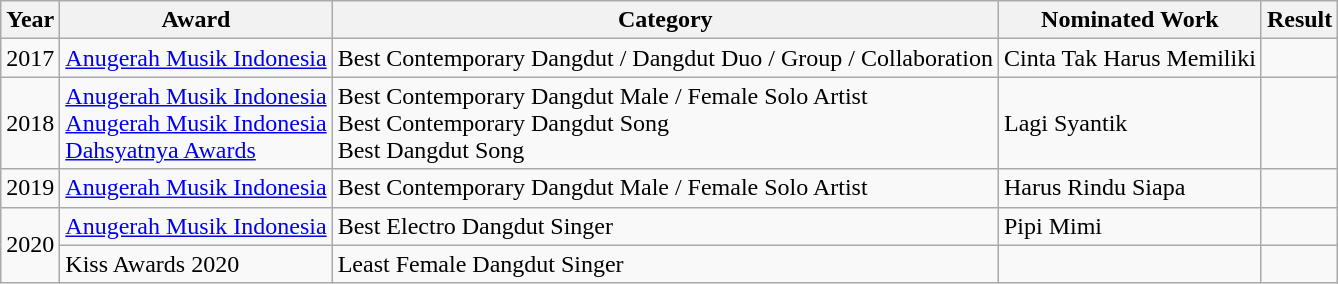<table class="wikitable sortable">
<tr>
<th>Year</th>
<th>Award</th>
<th>Category</th>
<th>Nominated Work</th>
<th>Result</th>
</tr>
<tr>
<td>2017</td>
<td><a href='#'>Anugerah Musik Indonesia</a></td>
<td>Best Contemporary Dangdut / Dangdut Duo / Group / Collaboration</td>
<td>Cinta Tak Harus Memiliki</td>
<td></td>
</tr>
<tr>
<td>2018</td>
<td><a href='#'>Anugerah Musik Indonesia</a><br><a href='#'>Anugerah Musik Indonesia</a><br><a href='#'>Dahsyatnya Awards</a></td>
<td>Best Contemporary Dangdut Male / Female Solo Artist<br>Best Contemporary Dangdut Song<br>Best Dangdut Song</td>
<td>Lagi Syantik</td>
<td></td>
</tr>
<tr>
<td>2019</td>
<td><a href='#'>Anugerah Musik Indonesia</a></td>
<td>Best Contemporary Dangdut Male / Female Solo Artist</td>
<td>Harus Rindu Siapa</td>
<td></td>
</tr>
<tr>
<td rowspan=2>2020</td>
<td><a href='#'>Anugerah Musik Indonesia</a></td>
<td>Best Electro Dangdut Singer</td>
<td>Pipi Mimi</td>
<td></td>
</tr>
<tr>
<td>Kiss Awards 2020</td>
<td>Least Female Dangdut Singer</td>
<td></td>
<td></td>
</tr>
</table>
